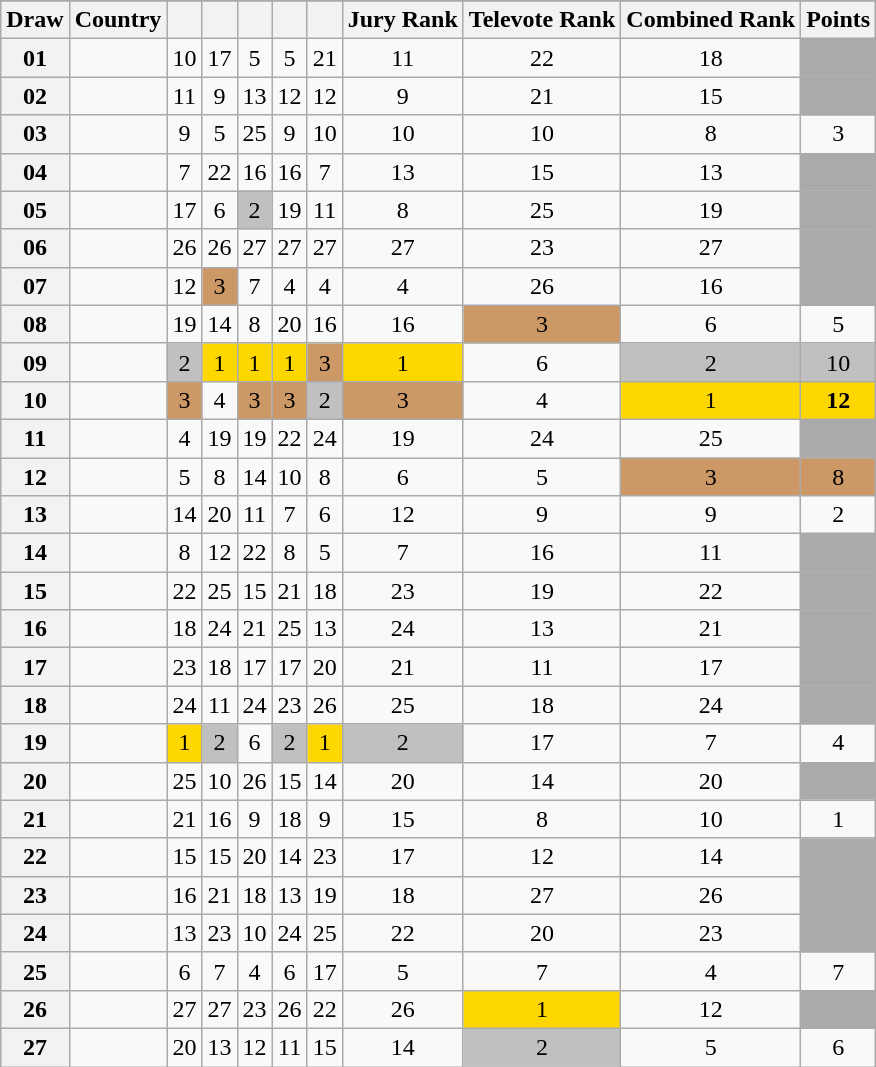<table class="sortable wikitable collapsible plainrowheaders" style="text-align:center;">
<tr>
</tr>
<tr>
<th scope="col">Draw</th>
<th scope="col">Country</th>
<th scope="col"><small></small></th>
<th scope="col"><small></small></th>
<th scope="col"><small></small></th>
<th scope="col"><small></small></th>
<th scope="col"><small></small></th>
<th scope="col">Jury Rank</th>
<th scope="col">Televote Rank</th>
<th scope="col">Combined Rank</th>
<th scope="col">Points</th>
</tr>
<tr>
<th scope="row" style="text-align:center;">01</th>
<td style="text-align:left;"></td>
<td>10</td>
<td>17</td>
<td>5</td>
<td>5</td>
<td>21</td>
<td>11</td>
<td>22</td>
<td>18</td>
<td style="background:#AAAAAA;"></td>
</tr>
<tr>
<th scope="row" style="text-align:center;">02</th>
<td style="text-align:left;"></td>
<td>11</td>
<td>9</td>
<td>13</td>
<td>12</td>
<td>12</td>
<td>9</td>
<td>21</td>
<td>15</td>
<td style="background:#AAAAAA;"></td>
</tr>
<tr>
<th scope="row" style="text-align:center;">03</th>
<td style="text-align:left;"></td>
<td>9</td>
<td>5</td>
<td>25</td>
<td>9</td>
<td>10</td>
<td>10</td>
<td>10</td>
<td>8</td>
<td>3</td>
</tr>
<tr>
<th scope="row" style="text-align:center;">04</th>
<td style="text-align:left;"></td>
<td>7</td>
<td>22</td>
<td>16</td>
<td>16</td>
<td>7</td>
<td>13</td>
<td>15</td>
<td>13</td>
<td style="background:#AAAAAA;"></td>
</tr>
<tr>
<th scope="row" style="text-align:center;">05</th>
<td style="text-align:left;"></td>
<td>17</td>
<td>6</td>
<td style="background:silver;">2</td>
<td>19</td>
<td>11</td>
<td>8</td>
<td>25</td>
<td>19</td>
<td style="background:#AAAAAA;"></td>
</tr>
<tr>
<th scope="row" style="text-align:center;">06</th>
<td style="text-align:left;"></td>
<td>26</td>
<td>26</td>
<td>27</td>
<td>27</td>
<td>27</td>
<td>27</td>
<td>23</td>
<td>27</td>
<td style="background:#AAAAAA;"></td>
</tr>
<tr>
<th scope="row" style="text-align:center;">07</th>
<td style="text-align:left;"></td>
<td>12</td>
<td style="background:#CC9966;">3</td>
<td>7</td>
<td>4</td>
<td>4</td>
<td>4</td>
<td>26</td>
<td>16</td>
<td style="background:#AAAAAA;"></td>
</tr>
<tr>
<th scope="row" style="text-align:center;">08</th>
<td style="text-align:left;"></td>
<td>19</td>
<td>14</td>
<td>8</td>
<td>20</td>
<td>16</td>
<td>16</td>
<td style="background:#CC9966;">3</td>
<td>6</td>
<td>5</td>
</tr>
<tr>
<th scope="row" style="text-align:center;">09</th>
<td style="text-align:left;"></td>
<td style="background:silver;">2</td>
<td style="background:gold;">1</td>
<td style="background:gold;">1</td>
<td style="background:gold;">1</td>
<td style="background:#CC9966;">3</td>
<td style="background:gold;">1</td>
<td>6</td>
<td style="background:silver;">2</td>
<td style="background:silver;">10</td>
</tr>
<tr>
<th scope="row" style="text-align:center;">10</th>
<td style="text-align:left;"></td>
<td style="background:#CC9966;">3</td>
<td>4</td>
<td style="background:#CC9966;">3</td>
<td style="background:#CC9966;">3</td>
<td style="background:silver;">2</td>
<td style="background:#CC9966;">3</td>
<td>4</td>
<td style="background:gold;">1</td>
<td style="background:gold;"><strong>12</strong></td>
</tr>
<tr>
<th scope="row" style="text-align:center;">11</th>
<td style="text-align:left;"></td>
<td>4</td>
<td>19</td>
<td>19</td>
<td>22</td>
<td>24</td>
<td>19</td>
<td>24</td>
<td>25</td>
<td style="background:#AAAAAA;"></td>
</tr>
<tr>
<th scope="row" style="text-align:center;">12</th>
<td style="text-align:left;"></td>
<td>5</td>
<td>8</td>
<td>14</td>
<td>10</td>
<td>8</td>
<td>6</td>
<td>5</td>
<td style="background:#CC9966;">3</td>
<td style="background:#CC9966;">8</td>
</tr>
<tr>
<th scope="row" style="text-align:center;">13</th>
<td style="text-align:left;"></td>
<td>14</td>
<td>20</td>
<td>11</td>
<td>7</td>
<td>6</td>
<td>12</td>
<td>9</td>
<td>9</td>
<td>2</td>
</tr>
<tr>
<th scope="row" style="text-align:center;">14</th>
<td style="text-align:left;"></td>
<td>8</td>
<td>12</td>
<td>22</td>
<td>8</td>
<td>5</td>
<td>7</td>
<td>16</td>
<td>11</td>
<td style="background:#AAAAAA;"></td>
</tr>
<tr>
<th scope="row" style="text-align:center;">15</th>
<td style="text-align:left;"></td>
<td>22</td>
<td>25</td>
<td>15</td>
<td>21</td>
<td>18</td>
<td>23</td>
<td>19</td>
<td>22</td>
<td style="background:#AAAAAA;"></td>
</tr>
<tr>
<th scope="row" style="text-align:center;">16</th>
<td style="text-align:left;"></td>
<td>18</td>
<td>24</td>
<td>21</td>
<td>25</td>
<td>13</td>
<td>24</td>
<td>13</td>
<td>21</td>
<td style="background:#AAAAAA;"></td>
</tr>
<tr>
<th scope="row" style="text-align:center;">17</th>
<td style="text-align:left;"></td>
<td>23</td>
<td>18</td>
<td>17</td>
<td>17</td>
<td>20</td>
<td>21</td>
<td>11</td>
<td>17</td>
<td style="background:#AAAAAA;"></td>
</tr>
<tr>
<th scope="row" style="text-align:center;">18</th>
<td style="text-align:left;"></td>
<td>24</td>
<td>11</td>
<td>24</td>
<td>23</td>
<td>26</td>
<td>25</td>
<td>18</td>
<td>24</td>
<td style="background:#AAAAAA;"></td>
</tr>
<tr>
<th scope="row" style="text-align:center;">19</th>
<td style="text-align:left;"></td>
<td style="background:gold;">1</td>
<td style="background:silver;">2</td>
<td>6</td>
<td style="background:silver;">2</td>
<td style="background:gold;">1</td>
<td style="background:silver;">2</td>
<td>17</td>
<td>7</td>
<td>4</td>
</tr>
<tr>
<th scope="row" style="text-align:center;">20</th>
<td style="text-align:left;"></td>
<td>25</td>
<td>10</td>
<td>26</td>
<td>15</td>
<td>14</td>
<td>20</td>
<td>14</td>
<td>20</td>
<td style="background:#AAAAAA;"></td>
</tr>
<tr>
<th scope="row" style="text-align:center;">21</th>
<td style="text-align:left;"></td>
<td>21</td>
<td>16</td>
<td>9</td>
<td>18</td>
<td>9</td>
<td>15</td>
<td>8</td>
<td>10</td>
<td>1</td>
</tr>
<tr>
<th scope="row" style="text-align:center;">22</th>
<td style="text-align:left;"></td>
<td>15</td>
<td>15</td>
<td>20</td>
<td>14</td>
<td>23</td>
<td>17</td>
<td>12</td>
<td>14</td>
<td style="background:#AAAAAA;"></td>
</tr>
<tr>
<th scope="row" style="text-align:center;">23</th>
<td style="text-align:left;"></td>
<td>16</td>
<td>21</td>
<td>18</td>
<td>13</td>
<td>19</td>
<td>18</td>
<td>27</td>
<td>26</td>
<td style="background:#AAAAAA;"></td>
</tr>
<tr>
<th scope="row" style="text-align:center;">24</th>
<td style="text-align:left;"></td>
<td>13</td>
<td>23</td>
<td>10</td>
<td>24</td>
<td>25</td>
<td>22</td>
<td>20</td>
<td>23</td>
<td style="background:#AAAAAA;"></td>
</tr>
<tr>
<th scope="row" style="text-align:center;">25</th>
<td style="text-align:left;"></td>
<td>6</td>
<td>7</td>
<td>4</td>
<td>6</td>
<td>17</td>
<td>5</td>
<td>7</td>
<td>4</td>
<td>7</td>
</tr>
<tr>
<th scope="row" style="text-align:center;">26</th>
<td style="text-align:left;"></td>
<td>27</td>
<td>27</td>
<td>23</td>
<td>26</td>
<td>22</td>
<td>26</td>
<td style="background:gold;">1</td>
<td>12</td>
<td style="background:#AAAAAA;"></td>
</tr>
<tr>
<th scope="row" style="text-align:center;">27</th>
<td style="text-align:left;"></td>
<td>20</td>
<td>13</td>
<td>12</td>
<td>11</td>
<td>15</td>
<td>14</td>
<td style="background:silver;">2</td>
<td>5</td>
<td>6</td>
</tr>
</table>
